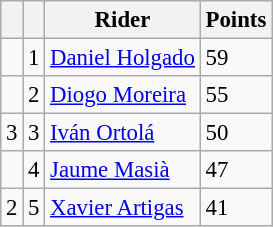<table class="wikitable" style="font-size: 95%;">
<tr>
<th></th>
<th></th>
<th>Rider</th>
<th>Points</th>
</tr>
<tr>
<td></td>
<td align=center>1</td>
<td> <a href='#'>Daniel Holgado</a></td>
<td align=left>59</td>
</tr>
<tr>
<td></td>
<td align=center>2</td>
<td> <a href='#'>Diogo Moreira</a></td>
<td align=left>55</td>
</tr>
<tr>
<td> 3</td>
<td align=center>3</td>
<td> <a href='#'>Iván Ortolá</a></td>
<td align=left>50</td>
</tr>
<tr>
<td></td>
<td align=center>4</td>
<td> <a href='#'>Jaume Masià</a></td>
<td align=left>47</td>
</tr>
<tr>
<td> 2</td>
<td align=center>5</td>
<td> <a href='#'>Xavier Artigas</a></td>
<td align=left>41</td>
</tr>
</table>
